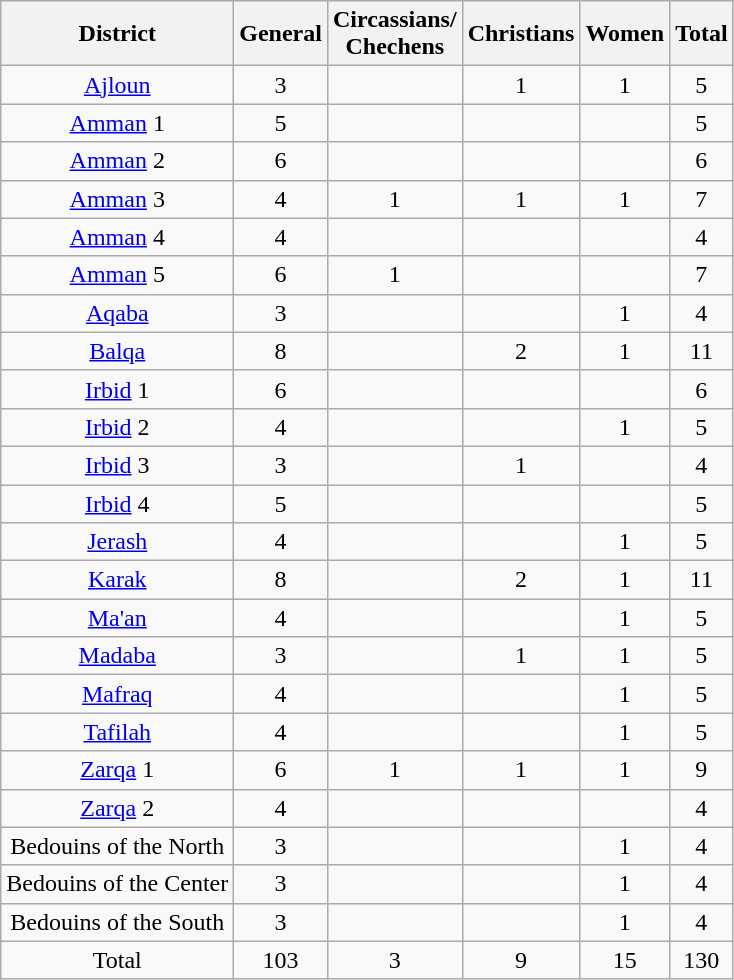<table class=wikitable style=text-align:center>
<tr>
<th>District</th>
<th>General</th>
<th>Circassians/<br>Chechens</th>
<th>Christians</th>
<th>Women</th>
<th>Total</th>
</tr>
<tr>
<td><a href='#'>Ajloun</a></td>
<td>3</td>
<td></td>
<td>1</td>
<td>1</td>
<td>5</td>
</tr>
<tr>
<td><a href='#'>Amman</a> 1</td>
<td>5</td>
<td></td>
<td></td>
<td></td>
<td>5</td>
</tr>
<tr>
<td><a href='#'>Amman</a> 2</td>
<td>6</td>
<td></td>
<td></td>
<td></td>
<td>6</td>
</tr>
<tr>
<td><a href='#'>Amman</a> 3</td>
<td>4</td>
<td>1</td>
<td>1</td>
<td>1</td>
<td>7</td>
</tr>
<tr>
<td><a href='#'>Amman</a> 4</td>
<td>4</td>
<td></td>
<td></td>
<td></td>
<td>4</td>
</tr>
<tr>
<td><a href='#'>Amman</a> 5</td>
<td>6</td>
<td>1</td>
<td></td>
<td></td>
<td>7</td>
</tr>
<tr>
<td><a href='#'>Aqaba</a></td>
<td>3</td>
<td></td>
<td></td>
<td>1</td>
<td>4</td>
</tr>
<tr>
<td><a href='#'>Balqa</a></td>
<td>8</td>
<td></td>
<td>2</td>
<td>1</td>
<td>11</td>
</tr>
<tr>
<td><a href='#'>Irbid</a> 1</td>
<td>6</td>
<td></td>
<td></td>
<td></td>
<td>6</td>
</tr>
<tr>
<td><a href='#'>Irbid</a> 2</td>
<td>4</td>
<td></td>
<td></td>
<td>1</td>
<td>5</td>
</tr>
<tr>
<td><a href='#'>Irbid</a> 3</td>
<td>3</td>
<td></td>
<td>1</td>
<td></td>
<td>4</td>
</tr>
<tr>
<td><a href='#'>Irbid</a> 4</td>
<td>5</td>
<td></td>
<td></td>
<td></td>
<td>5</td>
</tr>
<tr>
<td><a href='#'>Jerash</a></td>
<td>4</td>
<td></td>
<td></td>
<td>1</td>
<td>5</td>
</tr>
<tr>
<td><a href='#'>Karak</a></td>
<td>8</td>
<td></td>
<td>2</td>
<td>1</td>
<td>11</td>
</tr>
<tr>
<td><a href='#'>Ma'an</a></td>
<td>4</td>
<td></td>
<td></td>
<td>1</td>
<td>5</td>
</tr>
<tr>
<td><a href='#'>Madaba</a></td>
<td>3</td>
<td></td>
<td>1</td>
<td>1</td>
<td>5</td>
</tr>
<tr>
<td><a href='#'>Mafraq</a></td>
<td>4</td>
<td></td>
<td></td>
<td>1</td>
<td>5</td>
</tr>
<tr>
<td><a href='#'>Tafilah</a></td>
<td>4</td>
<td></td>
<td></td>
<td>1</td>
<td>5</td>
</tr>
<tr>
<td><a href='#'>Zarqa</a> 1</td>
<td>6</td>
<td>1</td>
<td>1</td>
<td>1</td>
<td>9</td>
</tr>
<tr>
<td><a href='#'>Zarqa</a> 2</td>
<td>4</td>
<td></td>
<td></td>
<td></td>
<td>4</td>
</tr>
<tr>
<td>Bedouins of the North</td>
<td>3</td>
<td></td>
<td></td>
<td>1</td>
<td>4</td>
</tr>
<tr>
<td>Bedouins of the Center</td>
<td>3</td>
<td></td>
<td></td>
<td>1</td>
<td>4</td>
</tr>
<tr>
<td>Bedouins of the South</td>
<td>3</td>
<td></td>
<td></td>
<td>1</td>
<td>4</td>
</tr>
<tr>
<td>Total</td>
<td>103</td>
<td>3</td>
<td>9</td>
<td>15</td>
<td>130</td>
</tr>
</table>
